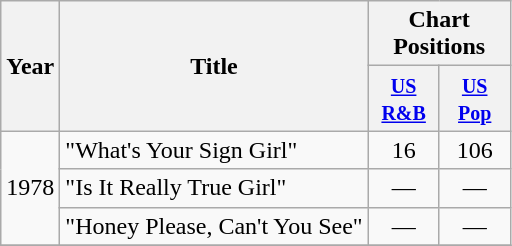<table class="wikitable" style="text-align:center;">
<tr>
<th rowspan="2">Year</th>
<th rowspan="2">Title</th>
<th colspan="2">Chart Positions</th>
</tr>
<tr>
<th width="40"><small><a href='#'>US R&B</a></small><br></th>
<th width="40"><small><a href='#'>US Pop</a></small><br></th>
</tr>
<tr>
<td rowspan="3">1978</td>
<td align="left">"What's Your Sign Girl"</td>
<td>16</td>
<td>106</td>
</tr>
<tr>
<td align="left">"Is It Really True Girl"</td>
<td>—</td>
<td>—</td>
</tr>
<tr>
<td align="left">"Honey Please, Can't You See"</td>
<td>—</td>
<td>—</td>
</tr>
<tr>
</tr>
</table>
